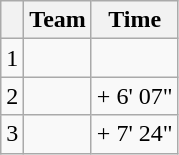<table class="wikitable">
<tr>
<th></th>
<th>Team</th>
<th>Time</th>
</tr>
<tr>
<td>1</td>
<td><strong></strong></td>
<td align="right"></td>
</tr>
<tr>
<td>2</td>
<td></td>
<td align="right">+ 6' 07"</td>
</tr>
<tr>
<td>3</td>
<td></td>
<td align="right">+ 7' 24"</td>
</tr>
</table>
